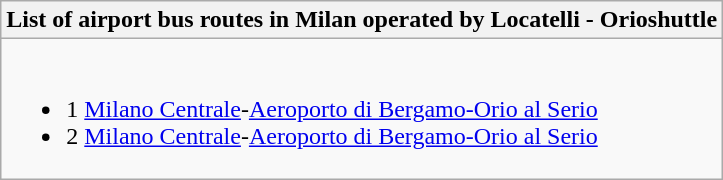<table class="wikitable collapsible collapsed">
<tr>
<th>List of airport bus routes in Milan operated by Locatelli - Orioshuttle</th>
</tr>
<tr>
<td><br><ul><li>1 <a href='#'>Milano Centrale</a>-<a href='#'>Aeroporto di Bergamo-Orio al Serio</a></li><li>2 <a href='#'>Milano Centrale</a>-<a href='#'>Aeroporto di Bergamo-Orio al Serio</a></li></ul></td>
</tr>
</table>
